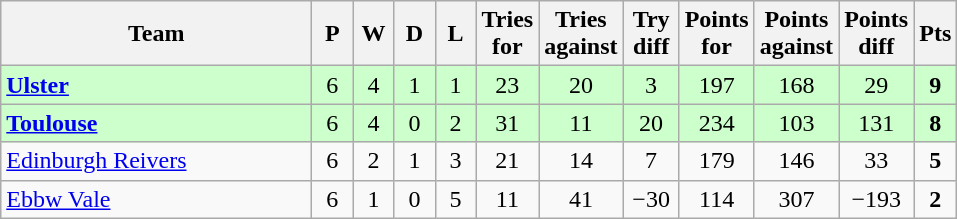<table class="wikitable" style="text-align: center;">
<tr>
<th width="200">Team</th>
<th width="20">P</th>
<th width="20">W</th>
<th width="20">D</th>
<th width="20">L</th>
<th width="20">Tries for</th>
<th width="20">Tries against</th>
<th width="30">Try diff</th>
<th width="20">Points for</th>
<th width="20">Points against</th>
<th width="25">Points diff</th>
<th width="20">Pts</th>
</tr>
<tr bgcolor="#ccffcc">
<td align="left">  <strong><a href='#'>Ulster</a></strong></td>
<td>6</td>
<td>4</td>
<td>1</td>
<td>1</td>
<td>23</td>
<td>20</td>
<td>3</td>
<td>197</td>
<td>168</td>
<td>29</td>
<td><strong>9</strong></td>
</tr>
<tr bgcolor="#ccffcc">
<td align="left"> <strong><a href='#'>Toulouse</a></strong></td>
<td>6</td>
<td>4</td>
<td>0</td>
<td>2</td>
<td>31</td>
<td>11</td>
<td>20</td>
<td>234</td>
<td>103</td>
<td>131</td>
<td><strong>8</strong></td>
</tr>
<tr>
<td align="left"> <a href='#'>Edinburgh Reivers</a></td>
<td>6</td>
<td>2</td>
<td>1</td>
<td>3</td>
<td>21</td>
<td>14</td>
<td>7</td>
<td>179</td>
<td>146</td>
<td>33</td>
<td><strong>5</strong></td>
</tr>
<tr>
<td align="left">  <a href='#'>Ebbw Vale</a></td>
<td>6</td>
<td>1</td>
<td>0</td>
<td>5</td>
<td>11</td>
<td>41</td>
<td>−30</td>
<td>114</td>
<td>307</td>
<td>−193</td>
<td><strong>2</strong></td>
</tr>
</table>
